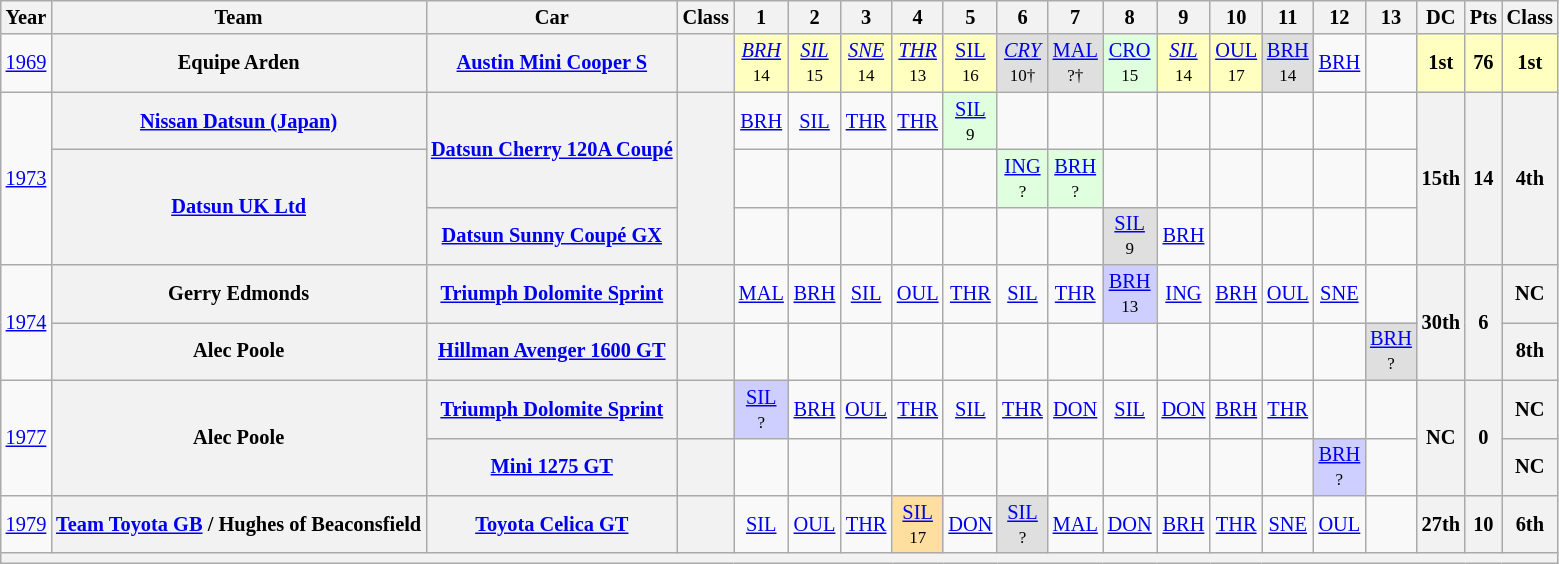<table class="wikitable" style="text-align:center; font-size:85%">
<tr>
<th>Year</th>
<th>Team</th>
<th>Car</th>
<th>Class</th>
<th>1</th>
<th>2</th>
<th>3</th>
<th>4</th>
<th>5</th>
<th>6</th>
<th>7</th>
<th>8</th>
<th>9</th>
<th>10</th>
<th>11</th>
<th>12</th>
<th>13</th>
<th>DC</th>
<th>Pts</th>
<th>Class</th>
</tr>
<tr>
<td><a href='#'>1969</a></td>
<th>Equipe Arden</th>
<th><a href='#'>Austin Mini Cooper S</a></th>
<th><span></span></th>
<td style="background:#FFFFBF;"><em><a href='#'>BRH</a></em><br><small>14</small></td>
<td style="background:#FFFFBF;"><em><a href='#'>SIL</a></em><br><small>15</small></td>
<td style="background:#FFFFBF;"><em><a href='#'>SNE</a></em><br><small>14</small></td>
<td style="background:#FFFFBF;"><em><a href='#'>THR</a></em><br><small>13</small></td>
<td style="background:#FFFFBF;"><a href='#'>SIL</a><br><small>16</small></td>
<td style="background:#DFDFDF;"><em><a href='#'>CRY</a></em><br><small>10†</small></td>
<td style="background:#DFDFDF;"><a href='#'>MAL</a><br><small>?†</small></td>
<td style="background:#DFFFDF;"><a href='#'>CRO</a><br><small>15</small></td>
<td style="background:#FFFFBF;"><em><a href='#'>SIL</a></em><br><small>14</small></td>
<td style="background:#FFFFBF;"><a href='#'>OUL</a><br><small>17</small></td>
<td style="background:#DFDFDF;"><a href='#'>BRH</a><br><small>14</small></td>
<td><a href='#'>BRH</a></td>
<td></td>
<td style="background:#FFFFBF;"><strong>1st</strong></td>
<td style="background:#FFFFBF;"><strong>76</strong></td>
<td style="background:#FFFFBF;"><strong>1st</strong></td>
</tr>
<tr>
<td rowspan=3><a href='#'>1973</a></td>
<th><a href='#'>Nissan Datsun (Japan)</a></th>
<th rowspan=2><a href='#'>Datsun Cherry 120A Coupé</a></th>
<th rowspan=3><span></span></th>
<td><a href='#'>BRH</a></td>
<td><a href='#'>SIL</a></td>
<td><a href='#'>THR</a></td>
<td><a href='#'>THR</a></td>
<td style="background:#DFFFDF;"><a href='#'>SIL</a><br><small>9</small></td>
<td></td>
<td></td>
<td></td>
<td></td>
<td></td>
<td></td>
<td></td>
<td></td>
<th rowspan=3>15th</th>
<th rowspan=3>14</th>
<th rowspan=3>4th</th>
</tr>
<tr>
<th rowspan=2><a href='#'>Datsun UK Ltd</a></th>
<td></td>
<td></td>
<td></td>
<td></td>
<td></td>
<td style="background:#DFFFDF;"><a href='#'>ING</a><br><small>?</small></td>
<td style="background:#DFFFDF;"><a href='#'>BRH</a><br><small>?</small></td>
<td></td>
<td></td>
<td></td>
<td></td>
<td></td>
<td></td>
</tr>
<tr>
<th><a href='#'>Datsun Sunny Coupé GX</a></th>
<td></td>
<td></td>
<td></td>
<td></td>
<td></td>
<td></td>
<td></td>
<td style="background:#DFDFDF;"><a href='#'>SIL</a><br><small>9</small></td>
<td><a href='#'>BRH</a></td>
<td></td>
<td></td>
<td></td>
<td></td>
</tr>
<tr>
<td rowspan=2><a href='#'>1974</a></td>
<th>Gerry Edmonds</th>
<th><a href='#'>Triumph Dolomite Sprint</a></th>
<th><span></span></th>
<td><a href='#'>MAL</a></td>
<td><a href='#'>BRH</a></td>
<td><a href='#'>SIL</a></td>
<td><a href='#'>OUL</a></td>
<td><a href='#'>THR</a></td>
<td><a href='#'>SIL</a></td>
<td><a href='#'>THR</a></td>
<td style="background:#CFCFFF;"><a href='#'>BRH</a><br><small>13</small></td>
<td><a href='#'>ING</a></td>
<td><a href='#'>BRH</a></td>
<td><a href='#'>OUL</a></td>
<td><a href='#'>SNE</a></td>
<td></td>
<th rowspan=2>30th</th>
<th rowspan=2>6</th>
<th>NC</th>
</tr>
<tr>
<th>Alec Poole</th>
<th><a href='#'>Hillman Avenger 1600 GT</a></th>
<th><span></span></th>
<td></td>
<td></td>
<td></td>
<td></td>
<td></td>
<td></td>
<td></td>
<td></td>
<td></td>
<td></td>
<td></td>
<td></td>
<td style="background:#DFDFDF;"><a href='#'>BRH</a><br><small>?</small></td>
<th>8th</th>
</tr>
<tr>
<td rowspan=2><a href='#'>1977</a></td>
<th rowspan=2>Alec Poole</th>
<th><a href='#'>Triumph Dolomite Sprint</a></th>
<th><span></span></th>
<td style="background:#CFCFFF;"><a href='#'>SIL</a><br><small>?</small></td>
<td><a href='#'>BRH</a></td>
<td><a href='#'>OUL</a></td>
<td><a href='#'>THR</a></td>
<td><a href='#'>SIL</a></td>
<td><a href='#'>THR</a></td>
<td><a href='#'>DON</a></td>
<td><a href='#'>SIL</a></td>
<td><a href='#'>DON</a></td>
<td><a href='#'>BRH</a></td>
<td><a href='#'>THR</a></td>
<td></td>
<td></td>
<th rowspan=2>NC</th>
<th rowspan=2>0</th>
<th>NC</th>
</tr>
<tr>
<th><a href='#'>Mini 1275 GT</a></th>
<th><span></span></th>
<td></td>
<td></td>
<td></td>
<td></td>
<td></td>
<td></td>
<td></td>
<td></td>
<td></td>
<td></td>
<td></td>
<td style="background:#CFCFFF;"><a href='#'>BRH</a><br><small>?</small></td>
<td></td>
<th>NC</th>
</tr>
<tr>
<td><a href='#'>1979</a></td>
<th><a href='#'>Team Toyota GB</a> / Hughes of Beaconsfield</th>
<th><a href='#'>Toyota Celica GT</a></th>
<th><span></span></th>
<td><a href='#'>SIL</a></td>
<td><a href='#'>OUL</a></td>
<td><a href='#'>THR</a></td>
<td style="background:#FFDF9F;"><a href='#'>SIL</a><br><small>17</small></td>
<td><a href='#'>DON</a></td>
<td style="background:#DFDFDF;"><a href='#'>SIL</a><br><small>?</small></td>
<td><a href='#'>MAL</a></td>
<td><a href='#'>DON</a></td>
<td><a href='#'>BRH</a></td>
<td><a href='#'>THR</a></td>
<td><a href='#'>SNE</a></td>
<td><a href='#'>OUL</a></td>
<td></td>
<th>27th</th>
<th>10</th>
<th>6th</th>
</tr>
<tr>
<th colspan="20"></th>
</tr>
</table>
